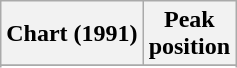<table class="wikitable sortable plainrowheaders" style="text-align:center">
<tr>
<th>Chart (1991)</th>
<th>Peak<br>position</th>
</tr>
<tr>
</tr>
<tr>
</tr>
<tr>
</tr>
<tr>
</tr>
<tr>
</tr>
<tr>
</tr>
<tr>
</tr>
<tr>
</tr>
</table>
